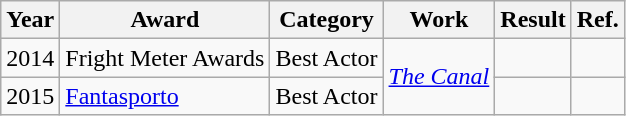<table class="wikitable">
<tr>
<th>Year</th>
<th>Award</th>
<th>Category</th>
<th>Work</th>
<th>Result</th>
<th>Ref.</th>
</tr>
<tr>
<td>2014</td>
<td>Fright Meter Awards</td>
<td>Best Actor</td>
<td rowspan="2"><em><a href='#'>The Canal</a></em></td>
<td></td>
<td></td>
</tr>
<tr>
<td>2015</td>
<td><a href='#'>Fantasporto</a></td>
<td>Best Actor</td>
<td></td>
<td></td>
</tr>
</table>
